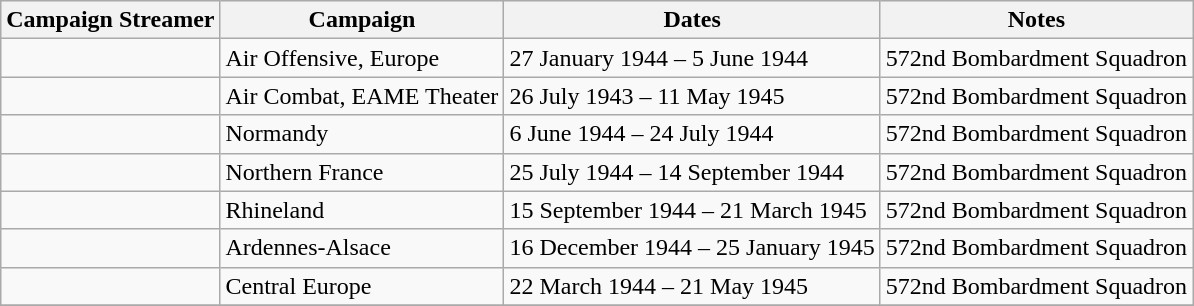<table class="wikitable">
<tr style="background:#efefef;">
<th>Campaign Streamer</th>
<th>Campaign</th>
<th>Dates</th>
<th>Notes</th>
</tr>
<tr>
<td></td>
<td>Air Offensive, Europe</td>
<td>27 January 1944 – 5 June 1944</td>
<td>572nd Bombardment Squadron</td>
</tr>
<tr>
<td></td>
<td>Air Combat, EAME Theater</td>
<td>26 July 1943 – 11 May 1945</td>
<td>572nd Bombardment Squadron</td>
</tr>
<tr>
<td></td>
<td>Normandy</td>
<td>6 June 1944 – 24 July 1944</td>
<td>572nd Bombardment Squadron</td>
</tr>
<tr>
<td></td>
<td>Northern France</td>
<td>25 July 1944 – 14 September 1944</td>
<td>572nd Bombardment Squadron</td>
</tr>
<tr>
<td></td>
<td>Rhineland</td>
<td>15 September 1944 – 21 March 1945</td>
<td>572nd Bombardment Squadron</td>
</tr>
<tr>
<td></td>
<td>Ardennes-Alsace</td>
<td>16 December 1944 – 25 January 1945</td>
<td>572nd Bombardment Squadron</td>
</tr>
<tr>
<td></td>
<td>Central Europe</td>
<td>22 March 1944 – 21 May 1945</td>
<td>572nd Bombardment Squadron</td>
</tr>
<tr>
</tr>
</table>
